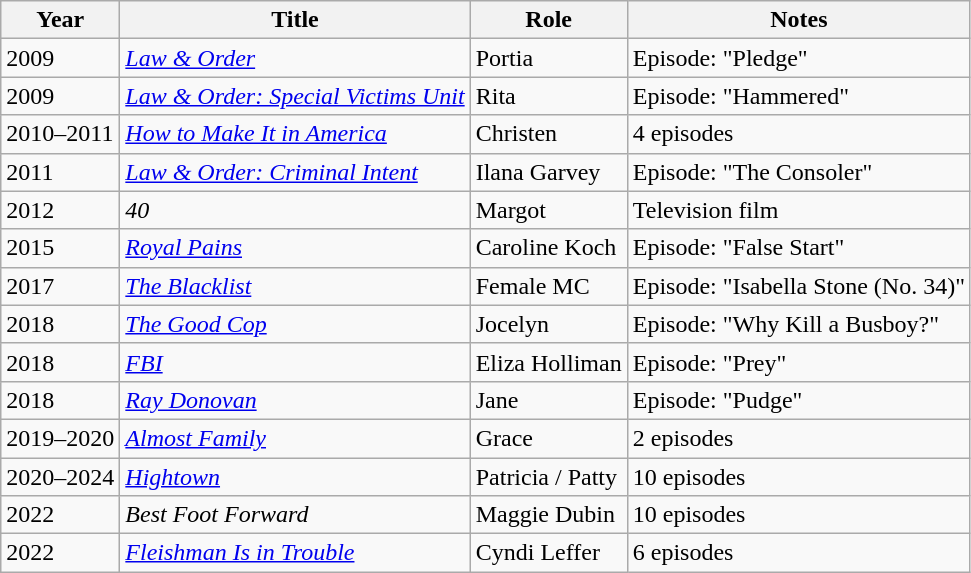<table class="wikitable sortable">
<tr>
<th>Year</th>
<th>Title</th>
<th>Role</th>
<th>Notes</th>
</tr>
<tr>
<td>2009</td>
<td><em><a href='#'>Law & Order</a></em></td>
<td>Portia</td>
<td>Episode: "Pledge"</td>
</tr>
<tr>
<td>2009</td>
<td><em><a href='#'>Law & Order: Special Victims Unit</a></em></td>
<td>Rita</td>
<td>Episode: "Hammered"</td>
</tr>
<tr>
<td>2010–2011</td>
<td><em><a href='#'>How to Make It in America</a></em></td>
<td>Christen</td>
<td>4 episodes</td>
</tr>
<tr>
<td>2011</td>
<td><em><a href='#'>Law & Order: Criminal Intent</a></em></td>
<td>Ilana Garvey</td>
<td>Episode: "The Consoler"</td>
</tr>
<tr>
<td>2012</td>
<td><em>40</em></td>
<td>Margot</td>
<td>Television film</td>
</tr>
<tr>
<td>2015</td>
<td><em><a href='#'>Royal Pains</a></em></td>
<td>Caroline Koch</td>
<td>Episode: "False Start"</td>
</tr>
<tr>
<td>2017</td>
<td><a href='#'><em>The Blacklist</em></a></td>
<td>Female MC</td>
<td>Episode: "Isabella Stone (No. 34)"</td>
</tr>
<tr>
<td>2018</td>
<td><a href='#'><em>The Good Cop</em></a></td>
<td>Jocelyn</td>
<td>Episode: "Why Kill a Busboy?"</td>
</tr>
<tr>
<td>2018</td>
<td><a href='#'><em>FBI</em></a></td>
<td>Eliza Holliman</td>
<td>Episode: "Prey"</td>
</tr>
<tr>
<td>2018</td>
<td><em><a href='#'>Ray Donovan</a></em></td>
<td>Jane</td>
<td>Episode: "Pudge"</td>
</tr>
<tr>
<td>2019–2020</td>
<td><em><a href='#'>Almost Family</a></em></td>
<td>Grace</td>
<td>2 episodes</td>
</tr>
<tr>
<td>2020–2024</td>
<td><em><a href='#'>Hightown</a></em></td>
<td>Patricia / Patty</td>
<td>10 episodes</td>
</tr>
<tr>
<td>2022</td>
<td><em>Best Foot Forward</em></td>
<td>Maggie Dubin</td>
<td>10 episodes</td>
</tr>
<tr>
<td>2022</td>
<td><em><a href='#'>Fleishman Is in Trouble</a></em></td>
<td>Cyndi Leffer</td>
<td>6 episodes</td>
</tr>
</table>
